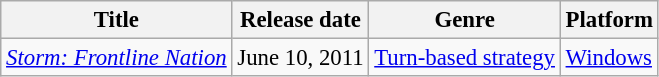<table class="wikitable" style="font-size: 95%">
<tr>
<th>Title</th>
<th>Release date</th>
<th>Genre</th>
<th>Platform</th>
</tr>
<tr>
<td><em><a href='#'>Storm: Frontline Nation</a></em></td>
<td>June 10, 2011</td>
<td><a href='#'>Turn-based strategy</a></td>
<td><a href='#'>Windows</a></td>
</tr>
</table>
